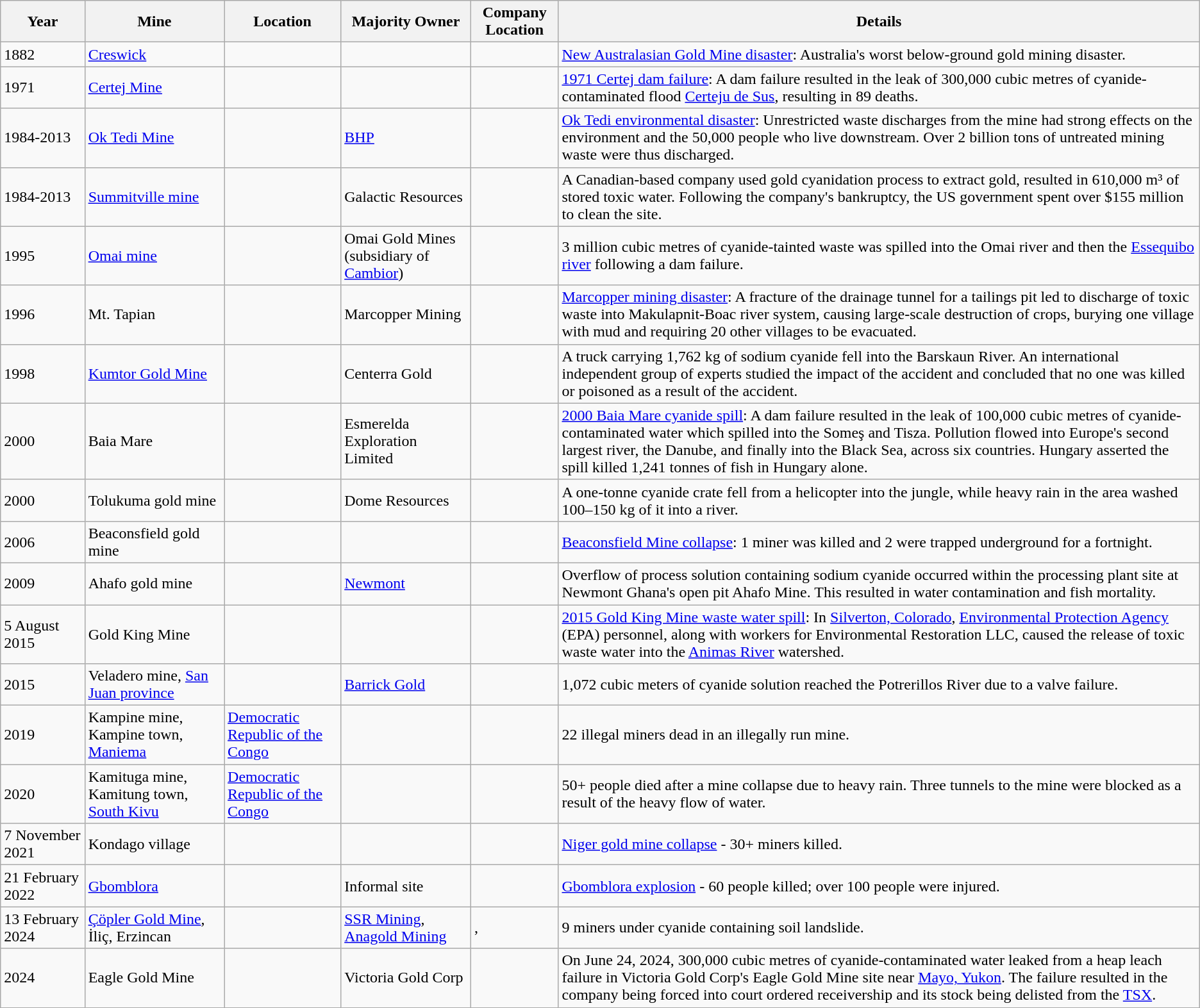<table class="wikitable">
<tr>
<th>Year</th>
<th>Mine</th>
<th>Location</th>
<th>Majority Owner</th>
<th>Company Location</th>
<th>Details</th>
</tr>
<tr>
<td>1882</td>
<td><a href='#'>Creswick</a></td>
<td></td>
<td></td>
<td></td>
<td><a href='#'>New Australasian Gold Mine disaster</a>: Australia's worst below-ground gold mining disaster.</td>
</tr>
<tr>
<td>1971</td>
<td><a href='#'>Certej Mine</a></td>
<td></td>
<td></td>
<td></td>
<td><a href='#'>1971 Certej dam failure</a>: A dam failure resulted in the leak of 300,000 cubic metres of cyanide-contaminated flood <a href='#'>Certeju de Sus</a>, resulting in 89 deaths.</td>
</tr>
<tr>
<td>1984-2013</td>
<td><a href='#'>Ok Tedi Mine</a></td>
<td></td>
<td><a href='#'>BHP</a></td>
<td></td>
<td><a href='#'>Ok Tedi environmental disaster</a>: Unrestricted waste discharges from the mine had strong effects on the environment and the 50,000 people who live downstream. Over 2 billion tons of untreated mining waste were thus discharged.</td>
</tr>
<tr>
<td>1984-2013</td>
<td><a href='#'>Summitville mine</a></td>
<td></td>
<td>Galactic Resources</td>
<td></td>
<td>A Canadian-based company used gold cyanidation process to extract gold, resulted in 610,000 m³ of stored toxic water. Following the company's bankruptcy, the US government spent over $155 million to clean the site.</td>
</tr>
<tr>
<td>1995</td>
<td><a href='#'>Omai mine</a></td>
<td></td>
<td>Omai Gold Mines (subsidiary of <a href='#'>Cambior</a>)</td>
<td></td>
<td>3 million cubic metres of cyanide-tainted waste was spilled into the Omai river and then the <a href='#'>Essequibo river</a> following a dam failure.</td>
</tr>
<tr>
<td>1996</td>
<td>Mt. Tapian</td>
<td></td>
<td>Marcopper Mining</td>
<td></td>
<td><a href='#'>Marcopper mining disaster</a>: A fracture of the drainage tunnel for a tailings pit led to discharge of toxic waste into Makulapnit-Boac river system, causing large-scale destruction of crops, burying one village with mud and requiring 20 other villages to be evacuated.</td>
</tr>
<tr>
<td>1998</td>
<td><a href='#'>Kumtor Gold Mine</a></td>
<td></td>
<td>Centerra Gold</td>
<td></td>
<td>A truck carrying 1,762 kg of sodium cyanide fell into the Barskaun River. An international independent group of experts studied the impact of the accident and concluded that no one was killed or poisoned as a result of the accident.</td>
</tr>
<tr>
<td>2000</td>
<td>Baia Mare</td>
<td></td>
<td>Esmerelda Exploration Limited</td>
<td></td>
<td><a href='#'>2000 Baia Mare cyanide spill</a>: A dam failure resulted in the leak of 100,000 cubic metres of cyanide-contaminated water which spilled into the Someş and Tisza. Pollution flowed into Europe's second largest river, the Danube, and finally into the Black Sea, across six countries. Hungary asserted the spill killed 1,241 tonnes of fish in Hungary alone.</td>
</tr>
<tr>
<td>2000</td>
<td>Tolukuma gold mine</td>
<td></td>
<td>Dome Resources</td>
<td></td>
<td>A one-tonne cyanide crate fell from a helicopter into the jungle, while heavy rain in the area washed 100–150 kg of it into a river.</td>
</tr>
<tr>
<td>2006</td>
<td>Beaconsfield gold mine</td>
<td></td>
<td></td>
<td></td>
<td><a href='#'>Beaconsfield Mine collapse</a>: 1 miner was killed and 2 were trapped underground for a fortnight.</td>
</tr>
<tr>
<td>2009</td>
<td>Ahafo gold mine</td>
<td></td>
<td><a href='#'>Newmont</a></td>
<td></td>
<td>Overflow of process solution containing sodium cyanide occurred within the processing plant site at Newmont Ghana's open pit Ahafo Mine. This resulted in water contamination and fish mortality.</td>
</tr>
<tr>
<td>5 August 2015</td>
<td>Gold King Mine</td>
<td></td>
<td></td>
<td></td>
<td><a href='#'>2015 Gold King Mine waste water spill</a>: In <a href='#'>Silverton, Colorado</a>, <a href='#'>Environmental Protection Agency</a> (EPA) personnel, along with workers for Environmental Restoration LLC, caused the release of toxic waste water into the <a href='#'>Animas River</a> watershed.</td>
</tr>
<tr>
<td>2015</td>
<td>Veladero mine, <a href='#'>San Juan province</a></td>
<td></td>
<td><a href='#'>Barrick Gold</a></td>
<td></td>
<td>1,072 cubic meters of cyanide solution reached the Potrerillos River due to a valve failure.</td>
</tr>
<tr>
<td>2019</td>
<td>Kampine mine, Kampine town, <a href='#'>Maniema</a></td>
<td> <a href='#'>Democratic Republic of the Congo</a></td>
<td></td>
<td></td>
<td>22 illegal miners dead in an illegally run mine.</td>
</tr>
<tr>
<td>2020</td>
<td>Kamituga mine, Kamitung town, <a href='#'>South Kivu</a></td>
<td> <a href='#'>Democratic Republic of the Congo</a></td>
<td></td>
<td></td>
<td>50+ people died after a mine collapse due to heavy rain. Three tunnels to the mine were blocked as a result of the heavy flow of water.</td>
</tr>
<tr>
<td>7 November 2021</td>
<td>Kondago village</td>
<td></td>
<td></td>
<td></td>
<td><a href='#'>Niger gold mine collapse</a> - 30+ miners killed.</td>
</tr>
<tr>
<td>21 February 2022</td>
<td><a href='#'>Gbomblora</a></td>
<td></td>
<td>Informal site</td>
<td></td>
<td><a href='#'>Gbomblora explosion</a> - 60 people killed; over 100 people were injured.</td>
</tr>
<tr>
<td>13 February 2024</td>
<td><a href='#'>Çöpler Gold Mine</a>, İliç, Erzincan</td>
<td></td>
<td><a href='#'>SSR Mining</a>, <a href='#'>Anagold Mining</a></td>
<td>, </td>
<td>9 miners under cyanide containing soil landslide.</td>
</tr>
<tr>
<td>2024</td>
<td>Eagle Gold Mine</td>
<td></td>
<td>Victoria Gold Corp</td>
<td></td>
<td>On June 24, 2024, 300,000 cubic metres of cyanide-contaminated water leaked from a heap leach failure in Victoria Gold Corp's Eagle Gold Mine site near <a href='#'>Mayo, Yukon</a>. The failure resulted in the company being forced into court ordered receivership and its stock being delisted from the <a href='#'>TSX</a>.</td>
</tr>
</table>
